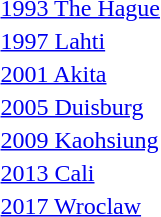<table>
<tr>
<td><a href='#'>1993 The Hague</a></td>
<td></td>
<td></td>
<td></td>
</tr>
<tr>
<td><a href='#'>1997 Lahti</a></td>
<td></td>
<td></td>
<td></td>
</tr>
<tr>
<td><a href='#'>2001 Akita</a></td>
<td></td>
<td></td>
<td></td>
</tr>
<tr>
<td><a href='#'>2005 Duisburg</a></td>
<td></td>
<td></td>
<td></td>
</tr>
<tr>
<td><a href='#'>2009 Kaohsiung</a></td>
<td></td>
<td></td>
<td></td>
</tr>
<tr>
<td><a href='#'>2013 Cali</a></td>
<td></td>
<td></td>
<td></td>
</tr>
<tr>
<td><a href='#'>2017 Wroclaw</a></td>
<td></td>
<td></td>
<td></td>
</tr>
</table>
